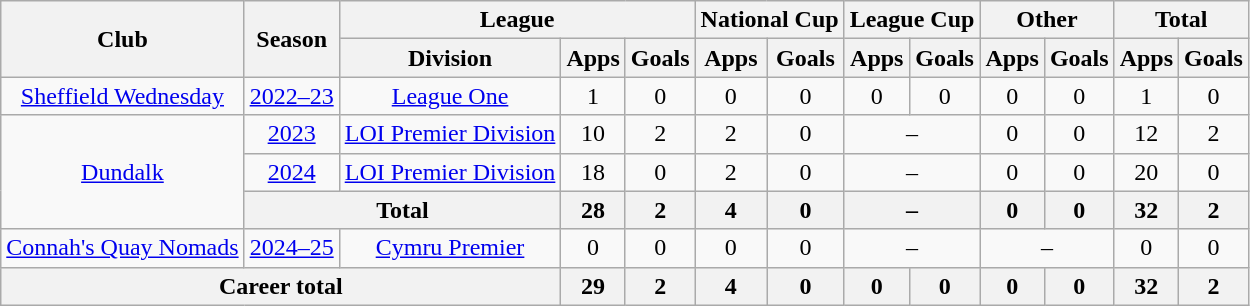<table class=wikitable style="text-align:center">
<tr>
<th rowspan=2>Club</th>
<th rowspan=2>Season</th>
<th colspan=3>League</th>
<th colspan=2>National Cup</th>
<th colspan=2>League Cup</th>
<th colspan=2>Other</th>
<th colspan=2>Total</th>
</tr>
<tr>
<th>Division</th>
<th>Apps</th>
<th>Goals</th>
<th>Apps</th>
<th>Goals</th>
<th>Apps</th>
<th>Goals</th>
<th>Apps</th>
<th>Goals</th>
<th>Apps</th>
<th>Goals</th>
</tr>
<tr>
<td><a href='#'>Sheffield Wednesday</a></td>
<td><a href='#'>2022–23</a></td>
<td><a href='#'>League One</a></td>
<td>1</td>
<td>0</td>
<td>0</td>
<td>0</td>
<td>0</td>
<td>0</td>
<td>0</td>
<td>0</td>
<td>1</td>
<td>0</td>
</tr>
<tr>
<td rowspan=3><a href='#'>Dundalk</a></td>
<td><a href='#'>2023</a></td>
<td><a href='#'>LOI Premier Division</a></td>
<td>10</td>
<td>2</td>
<td>2</td>
<td>0</td>
<td colspan="2">–</td>
<td>0</td>
<td>0</td>
<td>12</td>
<td>2</td>
</tr>
<tr>
<td><a href='#'>2024</a></td>
<td><a href='#'>LOI Premier Division</a></td>
<td>18</td>
<td>0</td>
<td>2</td>
<td>0</td>
<td colspan="2">–</td>
<td>0</td>
<td>0</td>
<td>20</td>
<td>0</td>
</tr>
<tr>
<th colspan=2>Total</th>
<th>28</th>
<th>2</th>
<th>4</th>
<th>0</th>
<th colspan="2">–</th>
<th>0</th>
<th>0</th>
<th>32</th>
<th>2</th>
</tr>
<tr>
<td><a href='#'>Connah's Quay Nomads</a></td>
<td><a href='#'>2024–25</a></td>
<td><a href='#'>Cymru Premier</a></td>
<td>0</td>
<td>0</td>
<td>0</td>
<td>0</td>
<td colspan="2">–</td>
<td colspan="2">–</td>
<td>0</td>
<td>0</td>
</tr>
<tr>
<th colspan=3>Career total</th>
<th>29</th>
<th>2</th>
<th>4</th>
<th>0</th>
<th>0</th>
<th>0</th>
<th>0</th>
<th>0</th>
<th>32</th>
<th>2</th>
</tr>
</table>
